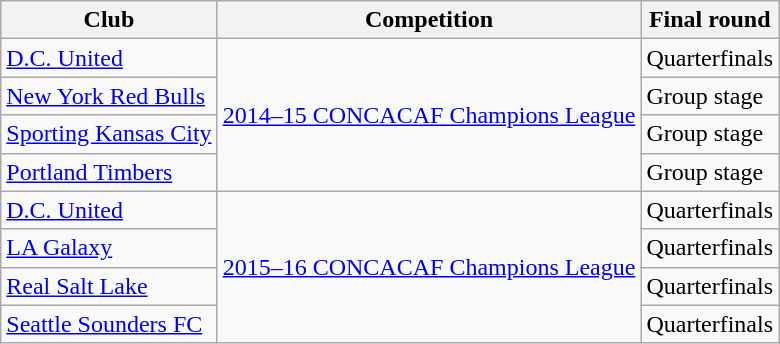<table class="wikitable">
<tr>
<th>Club</th>
<th>Competition</th>
<th>Final round</th>
</tr>
<tr>
<td><a href='#'>D.C. United</a></td>
<td rowspan=4><a href='#'>2014–15 CONCACAF Champions League</a></td>
<td>Quarterfinals</td>
</tr>
<tr>
<td><a href='#'>New York Red Bulls</a></td>
<td>Group stage</td>
</tr>
<tr>
<td><a href='#'>Sporting Kansas City</a></td>
<td>Group stage</td>
</tr>
<tr>
<td><a href='#'>Portland Timbers</a></td>
<td>Group stage</td>
</tr>
<tr>
<td><a href='#'>D.C. United</a></td>
<td rowspan=4><a href='#'>2015–16 CONCACAF Champions League</a></td>
<td>Quarterfinals</td>
</tr>
<tr>
<td><a href='#'>LA Galaxy</a></td>
<td>Quarterfinals</td>
</tr>
<tr>
<td><a href='#'>Real Salt Lake</a></td>
<td>Quarterfinals</td>
</tr>
<tr>
<td><a href='#'>Seattle Sounders FC</a></td>
<td>Quarterfinals</td>
</tr>
</table>
